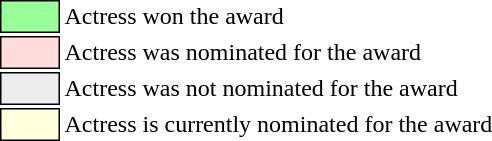<table class="toccolours" white-space: nowrap;">
<tr>
<td style="background:#99FF99; border:1px solid black;">         </td>
<td>Actress won the award</td>
</tr>
<tr>
<td style="background:#FDD; border:1px solid black;">         </td>
<td>Actress was nominated for the award</td>
</tr>
<tr>
<td style="background:#ececec; border:1px solid black;">         </td>
<td>Actress was not nominated for the award</td>
</tr>
<tr>
<td style="background:#FFD; border:1px solid black;">         </td>
<td>Actress is currently nominated for the award</td>
</tr>
<tr>
</tr>
</table>
